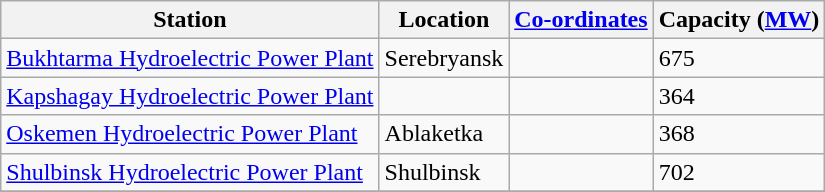<table class="wikitable sortable">
<tr>
<th>Station</th>
<th>Location</th>
<th><a href='#'>Co-ordinates</a></th>
<th>Capacity (<a href='#'>MW</a>)</th>
</tr>
<tr>
<td><a href='#'>Bukhtarma Hydroelectric Power Plant</a></td>
<td>Serebryansk</td>
<td></td>
<td>675</td>
</tr>
<tr>
<td><a href='#'>Kapshagay Hydroelectric Power Plant</a></td>
<td> </td>
<td></td>
<td>364</td>
</tr>
<tr>
<td><a href='#'>Oskemen Hydroelectric Power Plant</a></td>
<td>Ablaketka</td>
<td></td>
<td>368</td>
</tr>
<tr>
<td><a href='#'>Shulbinsk Hydroelectric Power Plant</a></td>
<td>Shulbinsk</td>
<td></td>
<td>702</td>
</tr>
<tr>
</tr>
</table>
